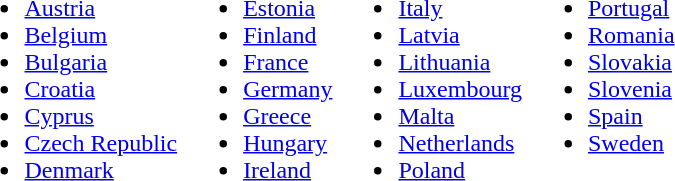<table>
<tr>
<td valign=top><br><ul><li> <a href='#'>Austria</a></li><li> <a href='#'>Belgium</a></li><li> <a href='#'>Bulgaria</a></li><li> <a href='#'>Croatia</a></li><li> <a href='#'>Cyprus</a></li><li> <a href='#'>Czech Republic</a></li><li> <a href='#'>Denmark</a></li></ul></td>
<td valign=top><br><ul><li> <a href='#'>Estonia</a></li><li> <a href='#'>Finland</a></li><li> <a href='#'>France</a></li><li> <a href='#'>Germany</a></li><li> <a href='#'>Greece</a></li><li> <a href='#'>Hungary</a></li><li> <a href='#'>Ireland</a></li></ul></td>
<td valign=top><br><ul><li> <a href='#'>Italy</a></li><li> <a href='#'>Latvia</a></li><li> <a href='#'>Lithuania</a></li><li> <a href='#'>Luxembourg</a></li><li> <a href='#'>Malta</a></li><li> <a href='#'>Netherlands</a></li><li> <a href='#'>Poland</a></li></ul></td>
<td valign=top><br><ul><li> <a href='#'>Portugal</a></li><li> <a href='#'>Romania</a></li><li> <a href='#'>Slovakia</a></li><li> <a href='#'>Slovenia</a></li><li> <a href='#'>Spain</a></li><li> <a href='#'>Sweden</a></li></ul></td>
</tr>
</table>
